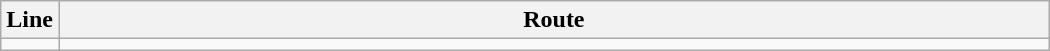<table class="wikitable" style="width:700px" border="1">
<tr>
<th style="width:20px">Line</th>
<th colspan="3">Route</th>
</tr>
<tr>
<td></td>
<td colspan="3"></td>
</tr>
</table>
